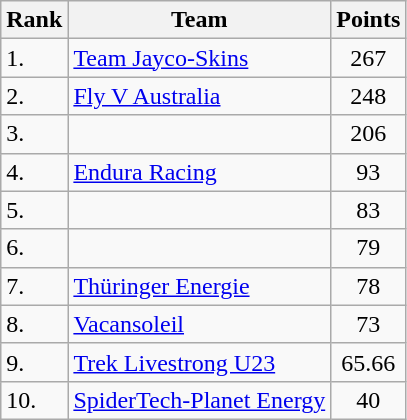<table class="wikitable sortable">
<tr>
<th>Rank</th>
<th>Team</th>
<th>Points</th>
</tr>
<tr>
<td>1.</td>
<td><a href='#'>Team Jayco-Skins</a></td>
<td align=center>267</td>
</tr>
<tr>
<td>2.</td>
<td><a href='#'>Fly V Australia</a></td>
<td align=center>248</td>
</tr>
<tr>
<td>3.</td>
<td></td>
<td align=center>206</td>
</tr>
<tr>
<td>4.</td>
<td><a href='#'>Endura Racing</a></td>
<td align=center>93</td>
</tr>
<tr>
<td>5.</td>
<td></td>
<td align=center>83</td>
</tr>
<tr>
<td>6.</td>
<td></td>
<td align=center>79</td>
</tr>
<tr>
<td>7.</td>
<td><a href='#'>Thüringer Energie</a></td>
<td align=center>78</td>
</tr>
<tr>
<td>8.</td>
<td><a href='#'>Vacansoleil</a></td>
<td align=center>73</td>
</tr>
<tr>
<td>9.</td>
<td><a href='#'>Trek Livestrong U23</a></td>
<td align=center>65.66</td>
</tr>
<tr>
<td>10.</td>
<td><a href='#'>SpiderTech-Planet Energy</a></td>
<td align=center>40</td>
</tr>
</table>
